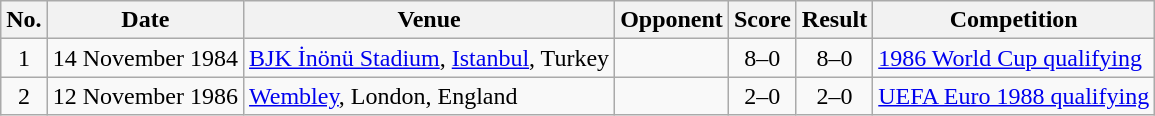<table class="wikitable sortable">
<tr>
<th scope="col">No.</th>
<th scope="col">Date</th>
<th scope="col">Venue</th>
<th scope="col">Opponent</th>
<th scope="col">Score</th>
<th scope="col">Result</th>
<th scope="col">Competition</th>
</tr>
<tr>
<td align="center">1</td>
<td>14 November 1984</td>
<td><a href='#'>BJK İnönü Stadium</a>, <a href='#'>Istanbul</a>, Turkey</td>
<td></td>
<td align="center">8–0</td>
<td align="center">8–0</td>
<td><a href='#'>1986 World Cup qualifying</a></td>
</tr>
<tr>
<td align="center">2</td>
<td>12 November 1986</td>
<td><a href='#'>Wembley</a>, London, England</td>
<td></td>
<td align="center">2–0</td>
<td align="center">2–0</td>
<td><a href='#'>UEFA Euro 1988 qualifying</a></td>
</tr>
</table>
